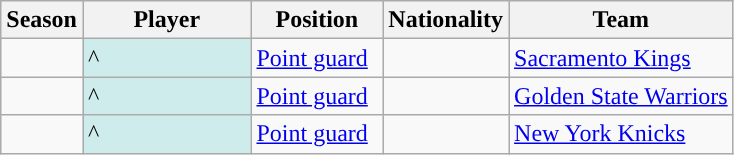<table class="wikitable plainrowheaders sortable" summary="Season (sortable), Player (sortable), Position (sortable), Nationality (sortable) and Team (sortable)">
<tr>
<th scope="col">Season</th>
<th scope="col" width=23%>Player</th>
<th scope="col" width=18%>Position</th>
<th scope="col">Nationality</th>
<th scope="col">Team</th>
</tr>
<tr>
<td></td>
<td style="background-color:#CFECEC">^</td>
<td><a href='#'>Point guard</a></td>
<td></td>
<td><a href='#'>Sacramento Kings</a></td>
</tr>
<tr>
<td></td>
<td style="background-color:#CFECEC">^</td>
<td><a href='#'>Point guard</a></td>
<td></td>
<td><a href='#'>Golden State Warriors</a></td>
</tr>
<tr>
<td></td>
<td style="background-color:#CFECEC">^</td>
<td><a href='#'>Point guard</a></td>
<td></td>
<td><a href='#'>New York Knicks</a></td>
</tr>
</table>
